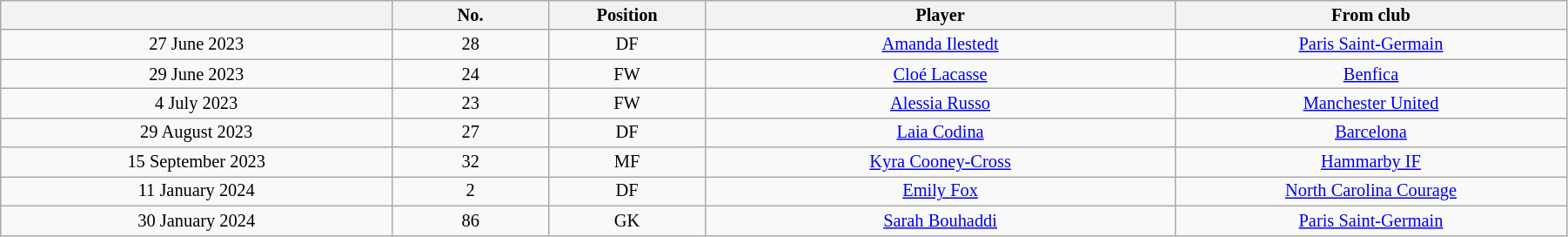<table class="wikitable sortable" style="width:95%; text-align:center; font-size:85%; text-align:centre;">
<tr>
<th width="25%"></th>
<th width="10%">No.</th>
<th width="10%">Position</th>
<th>Player</th>
<th width="25%">From club</th>
</tr>
<tr>
<td>27 June 2023</td>
<td>28</td>
<td>DF</td>
<td> <a href='#'>Amanda Ilestedt</a></td>
<td> <a href='#'>Paris Saint-Germain</a></td>
</tr>
<tr>
<td>29 June 2023</td>
<td>24</td>
<td>FW</td>
<td> <a href='#'>Cloé Lacasse</a></td>
<td> <a href='#'>Benfica</a></td>
</tr>
<tr>
<td>4 July 2023</td>
<td>23</td>
<td>FW</td>
<td> <a href='#'>Alessia Russo</a></td>
<td> <a href='#'>Manchester United</a></td>
</tr>
<tr>
<td>29 August 2023</td>
<td>27</td>
<td>DF</td>
<td> <a href='#'>Laia Codina</a></td>
<td> <a href='#'>Barcelona</a></td>
</tr>
<tr>
<td>15 September 2023</td>
<td>32</td>
<td>MF</td>
<td> <a href='#'>Kyra Cooney-Cross</a></td>
<td> <a href='#'>Hammarby IF</a></td>
</tr>
<tr>
<td>11 January 2024</td>
<td>2</td>
<td>DF</td>
<td> <a href='#'>Emily Fox</a></td>
<td> <a href='#'>North Carolina Courage</a></td>
</tr>
<tr>
<td>30 January 2024</td>
<td>86</td>
<td>GK</td>
<td> <a href='#'>Sarah Bouhaddi</a></td>
<td> <a href='#'>Paris Saint-Germain</a></td>
</tr>
</table>
